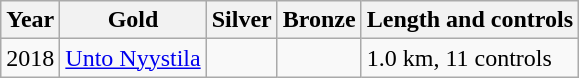<table class="wikitable">
<tr>
<th>Year</th>
<th>Gold</th>
<th>Silver</th>
<th>Bronze</th>
<th>Length and controls</th>
</tr>
<tr>
<td>2018</td>
<td> <a href='#'>Unto Nyystila</a></td>
<td></td>
<td></td>
<td>1.0 km, 11 controls</td>
</tr>
</table>
